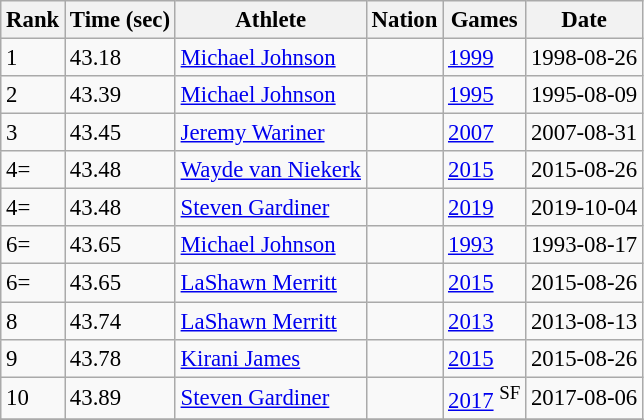<table class=wikitable style="font-size:95%">
<tr>
<th>Rank</th>
<th>Time (sec)</th>
<th>Athlete</th>
<th>Nation</th>
<th>Games</th>
<th>Date</th>
</tr>
<tr>
<td>1</td>
<td>43.18</td>
<td><a href='#'>Michael Johnson</a></td>
<td></td>
<td><a href='#'>1999</a></td>
<td>1998-08-26</td>
</tr>
<tr>
<td>2</td>
<td>43.39</td>
<td><a href='#'>Michael Johnson</a></td>
<td></td>
<td><a href='#'>1995</a></td>
<td>1995-08-09</td>
</tr>
<tr>
<td>3</td>
<td>43.45</td>
<td><a href='#'>Jeremy Wariner</a></td>
<td></td>
<td><a href='#'>2007</a></td>
<td>2007-08-31</td>
</tr>
<tr>
<td>4=</td>
<td>43.48</td>
<td><a href='#'>Wayde van Niekerk</a></td>
<td></td>
<td><a href='#'>2015</a></td>
<td>2015-08-26</td>
</tr>
<tr>
<td>4=</td>
<td>43.48</td>
<td><a href='#'>Steven Gardiner</a></td>
<td></td>
<td><a href='#'>2019</a></td>
<td>2019-10-04</td>
</tr>
<tr>
<td>6=</td>
<td>43.65</td>
<td><a href='#'>Michael Johnson</a></td>
<td></td>
<td><a href='#'>1993</a></td>
<td>1993-08-17</td>
</tr>
<tr>
<td>6=</td>
<td>43.65</td>
<td><a href='#'>LaShawn Merritt</a></td>
<td></td>
<td><a href='#'>2015</a></td>
<td>2015-08-26</td>
</tr>
<tr>
<td>8</td>
<td>43.74</td>
<td><a href='#'>LaShawn Merritt</a></td>
<td></td>
<td><a href='#'>2013</a></td>
<td>2013-08-13</td>
</tr>
<tr>
<td>9</td>
<td>43.78</td>
<td><a href='#'>Kirani James</a></td>
<td></td>
<td><a href='#'>2015</a></td>
<td>2015-08-26</td>
</tr>
<tr>
<td>10</td>
<td>43.89</td>
<td><a href='#'>Steven Gardiner</a></td>
<td></td>
<td><a href='#'>2017</a> <sup>SF</sup></td>
<td>2017-08-06</td>
</tr>
<tr>
</tr>
</table>
